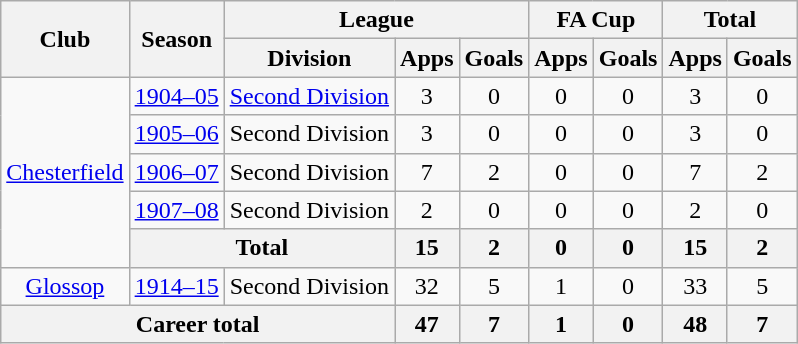<table class="wikitable" style="text-align: center">
<tr>
<th rowspan="2">Club</th>
<th rowspan="2">Season</th>
<th colspan="3">League</th>
<th colspan="2">FA Cup</th>
<th colspan="2">Total</th>
</tr>
<tr>
<th>Division</th>
<th>Apps</th>
<th>Goals</th>
<th>Apps</th>
<th>Goals</th>
<th>Apps</th>
<th>Goals</th>
</tr>
<tr>
<td rowspan="5"><a href='#'>Chesterfield</a></td>
<td><a href='#'>1904–05</a></td>
<td><a href='#'>Second Division</a></td>
<td>3</td>
<td>0</td>
<td>0</td>
<td>0</td>
<td>3</td>
<td>0</td>
</tr>
<tr>
<td><a href='#'>1905–06</a></td>
<td>Second Division</td>
<td>3</td>
<td>0</td>
<td>0</td>
<td>0</td>
<td>3</td>
<td>0</td>
</tr>
<tr>
<td><a href='#'>1906–07</a></td>
<td>Second Division</td>
<td>7</td>
<td>2</td>
<td>0</td>
<td>0</td>
<td>7</td>
<td>2</td>
</tr>
<tr>
<td><a href='#'>1907–08</a></td>
<td>Second Division</td>
<td>2</td>
<td>0</td>
<td>0</td>
<td>0</td>
<td>2</td>
<td>0</td>
</tr>
<tr>
<th colspan="2">Total</th>
<th>15</th>
<th>2</th>
<th>0</th>
<th>0</th>
<th>15</th>
<th>2</th>
</tr>
<tr>
<td><a href='#'>Glossop</a></td>
<td><a href='#'>1914–15</a></td>
<td>Second Division</td>
<td>32</td>
<td>5</td>
<td>1</td>
<td>0</td>
<td>33</td>
<td>5</td>
</tr>
<tr>
<th colspan="3">Career total</th>
<th>47</th>
<th>7</th>
<th>1</th>
<th>0</th>
<th>48</th>
<th>7</th>
</tr>
</table>
